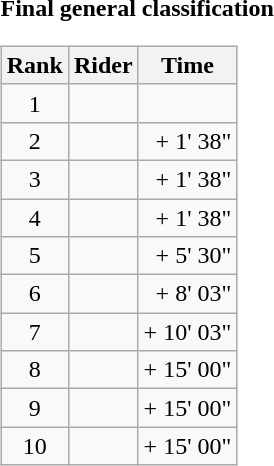<table>
<tr>
<td><strong>Final general classification</strong><br><table class="wikitable">
<tr>
<th scope="col">Rank</th>
<th scope="col">Rider</th>
<th scope="col">Time</th>
</tr>
<tr>
<td style="text-align:center;">1</td>
<td></td>
<td style="text-align:right;"></td>
</tr>
<tr>
<td style="text-align:center;">2</td>
<td></td>
<td style="text-align:right;">+ 1' 38"</td>
</tr>
<tr>
<td style="text-align:center;">3</td>
<td></td>
<td style="text-align:right;">+ 1' 38"</td>
</tr>
<tr>
<td style="text-align:center;">4</td>
<td></td>
<td style="text-align:right;">+ 1' 38"</td>
</tr>
<tr>
<td style="text-align:center;">5</td>
<td></td>
<td style="text-align:right;">+ 5' 30"</td>
</tr>
<tr>
<td style="text-align:center;">6</td>
<td></td>
<td style="text-align:right;">+ 8' 03"</td>
</tr>
<tr>
<td style="text-align:center;">7</td>
<td></td>
<td style="text-align:right;">+ 10' 03"</td>
</tr>
<tr>
<td style="text-align:center;">8</td>
<td></td>
<td style="text-align:right;">+ 15' 00"</td>
</tr>
<tr>
<td style="text-align:center;">9</td>
<td></td>
<td style="text-align:right;">+ 15' 00"</td>
</tr>
<tr>
<td style="text-align:center;">10</td>
<td></td>
<td style="text-align:right;">+ 15' 00"</td>
</tr>
</table>
</td>
</tr>
</table>
